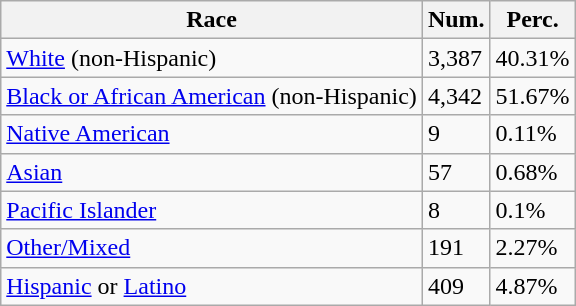<table class="wikitable">
<tr>
<th>Race</th>
<th>Num.</th>
<th>Perc.</th>
</tr>
<tr>
<td><a href='#'>White</a> (non-Hispanic)</td>
<td>3,387</td>
<td>40.31%</td>
</tr>
<tr>
<td><a href='#'>Black or African American</a> (non-Hispanic)</td>
<td>4,342</td>
<td>51.67%</td>
</tr>
<tr>
<td><a href='#'>Native American</a></td>
<td>9</td>
<td>0.11%</td>
</tr>
<tr>
<td><a href='#'>Asian</a></td>
<td>57</td>
<td>0.68%</td>
</tr>
<tr>
<td><a href='#'>Pacific Islander</a></td>
<td>8</td>
<td>0.1%</td>
</tr>
<tr>
<td><a href='#'>Other/Mixed</a></td>
<td>191</td>
<td>2.27%</td>
</tr>
<tr>
<td><a href='#'>Hispanic</a> or <a href='#'>Latino</a></td>
<td>409</td>
<td>4.87%</td>
</tr>
</table>
